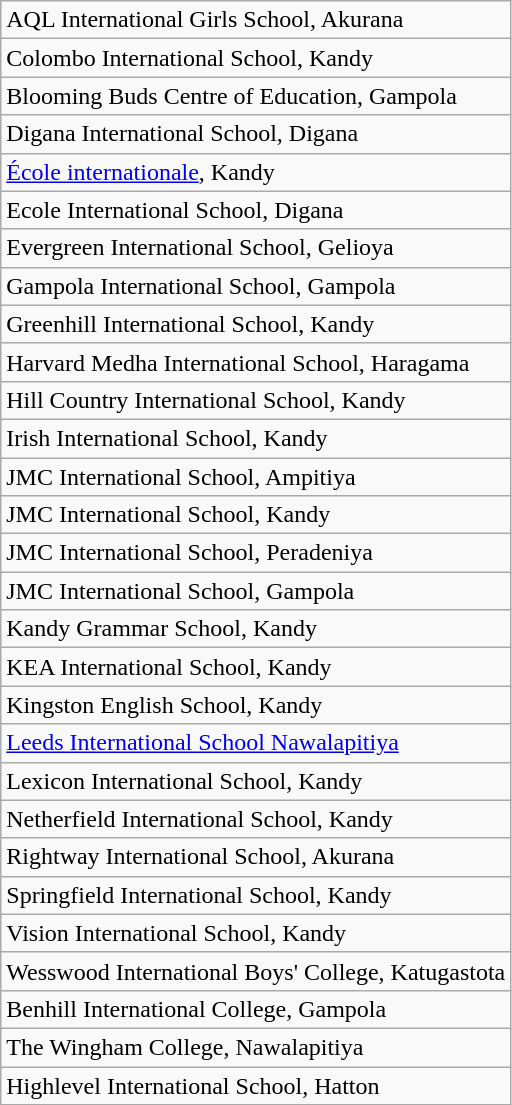<table class="wikitable">
<tr>
<td>AQL International Girls School, Akurana</td>
</tr>
<tr>
<td>Colombo International School, Kandy</td>
</tr>
<tr>
<td>Blooming Buds Centre of Education, Gampola</td>
</tr>
<tr>
<td>Digana International School, Digana</td>
</tr>
<tr>
<td><a href='#'>École internationale</a>, Kandy</td>
</tr>
<tr>
<td>Ecole International School, Digana</td>
</tr>
<tr>
<td>Evergreen International School, Gelioya</td>
</tr>
<tr>
<td>Gampola International School, Gampola</td>
</tr>
<tr>
<td>Greenhill International School, Kandy</td>
</tr>
<tr>
<td>Harvard Medha International School, Haragama</td>
</tr>
<tr>
<td>Hill Country International School, Kandy</td>
</tr>
<tr>
<td>Irish International School, Kandy</td>
</tr>
<tr>
<td>JMC International School, Ampitiya</td>
</tr>
<tr>
<td>JMC International School, Kandy</td>
</tr>
<tr>
<td>JMC International School, Peradeniya</td>
</tr>
<tr>
<td>JMC International School, Gampola</td>
</tr>
<tr>
<td>Kandy Grammar School, Kandy</td>
</tr>
<tr>
<td>KEA International School, Kandy</td>
</tr>
<tr>
<td>Kingston English School, Kandy</td>
</tr>
<tr>
<td><a href='#'>Leeds International School Nawalapitiya</a></td>
</tr>
<tr>
<td>Lexicon International School, Kandy</td>
</tr>
<tr>
<td>Netherfield International School, Kandy</td>
</tr>
<tr>
<td>Rightway International School, Akurana</td>
</tr>
<tr>
<td>Springfield International School, Kandy</td>
</tr>
<tr>
<td>Vision International School, Kandy</td>
</tr>
<tr>
<td>Wesswood International Boys' College, Katugastota</td>
</tr>
<tr>
<td>Benhill International College, Gampola</td>
</tr>
<tr>
<td>The Wingham College, Nawalapitiya</td>
</tr>
<tr>
<td>Highlevel International School, Hatton</td>
</tr>
</table>
